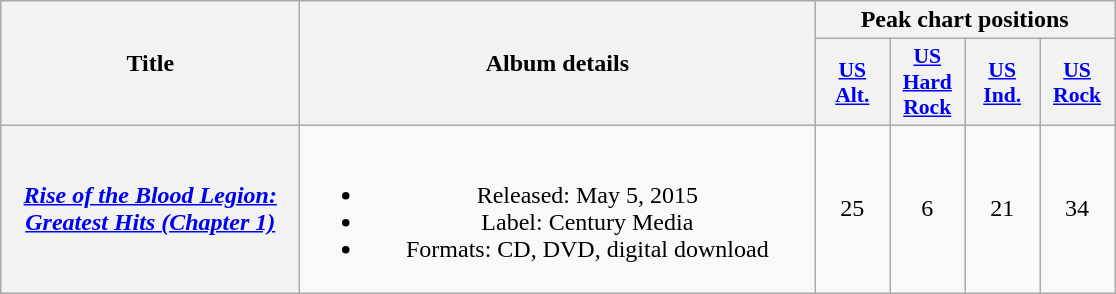<table class="wikitable plainrowheaders" style="text-align:center;">
<tr>
<th scope="col" rowspan="2" style="width:12em;">Title</th>
<th scope="col" rowspan="2" style="width:21em;">Album details</th>
<th scope="col" colspan="4">Peak chart positions</th>
</tr>
<tr>
<th scope="col" style="width:3em;font-size:90%;"><a href='#'>US<br>Alt.</a><br></th>
<th scope="col" style="width:3em;font-size:90%;"><a href='#'>US<br>Hard<br>Rock</a><br></th>
<th scope="col" style="width:3em;font-size:90%;"><a href='#'>US<br>Ind.</a><br></th>
<th scope="col" style="width:3em;font-size:90%;"><a href='#'>US<br>Rock</a><br></th>
</tr>
<tr>
<th scope="row"><em><a href='#'>Rise of the Blood Legion: Greatest Hits (Chapter 1)</a></em></th>
<td><br><ul><li>Released: May 5, 2015</li><li>Label: Century Media</li><li>Formats: CD, DVD, digital download</li></ul></td>
<td>25</td>
<td>6</td>
<td>21</td>
<td>34</td>
</tr>
</table>
